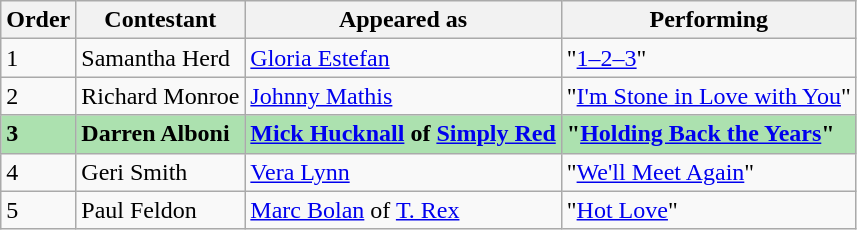<table class="wikitable">
<tr>
<th>Order</th>
<th>Contestant</th>
<th>Appeared as</th>
<th>Performing</th>
</tr>
<tr>
<td>1</td>
<td>Samantha Herd</td>
<td><a href='#'>Gloria Estefan</a></td>
<td>"<a href='#'>1–2–3</a>"</td>
</tr>
<tr>
<td>2</td>
<td>Richard Monroe</td>
<td><a href='#'>Johnny Mathis</a></td>
<td>"<a href='#'>I'm Stone in Love with You</a>"</td>
</tr>
<tr style="background:#ACE1AF;">
<td><strong>3</strong></td>
<td><strong>Darren Alboni</strong></td>
<td><strong><a href='#'>Mick Hucknall</a> of <a href='#'>Simply Red</a></strong></td>
<td><strong>"<a href='#'>Holding Back the Years</a>"</strong></td>
</tr>
<tr>
<td>4</td>
<td>Geri Smith</td>
<td><a href='#'>Vera Lynn</a></td>
<td>"<a href='#'>We'll Meet Again</a>"</td>
</tr>
<tr>
<td>5</td>
<td>Paul Feldon</td>
<td><a href='#'>Marc Bolan</a> of <a href='#'>T. Rex</a></td>
<td>"<a href='#'>Hot Love</a>"</td>
</tr>
</table>
